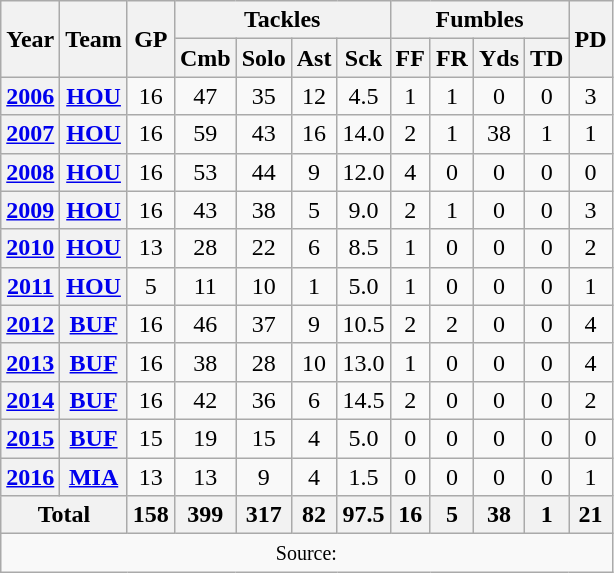<table class=wikitable style="text-align:center;">
<tr>
<th rowspan="2">Year</th>
<th rowspan="2">Team</th>
<th rowspan="2">GP</th>
<th colspan="4">Tackles</th>
<th colspan="4">Fumbles</th>
<th rowspan="2">PD</th>
</tr>
<tr>
<th>Cmb</th>
<th>Solo</th>
<th>Ast</th>
<th>Sck</th>
<th>FF</th>
<th>FR</th>
<th>Yds</th>
<th>TD</th>
</tr>
<tr>
<th><a href='#'>2006</a></th>
<th><a href='#'>HOU</a></th>
<td>16</td>
<td>47</td>
<td>35</td>
<td>12</td>
<td>4.5</td>
<td>1</td>
<td>1</td>
<td>0</td>
<td>0</td>
<td>3</td>
</tr>
<tr>
<th><a href='#'>2007</a></th>
<th><a href='#'>HOU</a></th>
<td>16</td>
<td>59</td>
<td>43</td>
<td>16</td>
<td>14.0</td>
<td>2</td>
<td>1</td>
<td>38</td>
<td>1</td>
<td>1</td>
</tr>
<tr>
<th><a href='#'>2008</a></th>
<th><a href='#'>HOU</a></th>
<td>16</td>
<td>53</td>
<td>44</td>
<td>9</td>
<td>12.0</td>
<td>4</td>
<td>0</td>
<td>0</td>
<td>0</td>
<td>0</td>
</tr>
<tr>
<th><a href='#'>2009</a></th>
<th><a href='#'>HOU</a></th>
<td>16</td>
<td>43</td>
<td>38</td>
<td>5</td>
<td>9.0</td>
<td>2</td>
<td>1</td>
<td>0</td>
<td>0</td>
<td>3</td>
</tr>
<tr>
<th><a href='#'>2010</a></th>
<th><a href='#'>HOU</a></th>
<td>13</td>
<td>28</td>
<td>22</td>
<td>6</td>
<td>8.5</td>
<td>1</td>
<td>0</td>
<td>0</td>
<td>0</td>
<td>2</td>
</tr>
<tr>
<th><a href='#'>2011</a></th>
<th><a href='#'>HOU</a></th>
<td>5</td>
<td>11</td>
<td>10</td>
<td>1</td>
<td>5.0</td>
<td>1</td>
<td>0</td>
<td>0</td>
<td>0</td>
<td>1</td>
</tr>
<tr>
<th><a href='#'>2012</a></th>
<th><a href='#'>BUF</a></th>
<td>16</td>
<td>46</td>
<td>37</td>
<td>9</td>
<td>10.5</td>
<td>2</td>
<td>2</td>
<td>0</td>
<td>0</td>
<td>4</td>
</tr>
<tr>
<th><a href='#'>2013</a></th>
<th><a href='#'>BUF</a></th>
<td>16</td>
<td>38</td>
<td>28</td>
<td>10</td>
<td>13.0</td>
<td>1</td>
<td>0</td>
<td>0</td>
<td>0</td>
<td>4</td>
</tr>
<tr>
<th><a href='#'>2014</a></th>
<th><a href='#'>BUF</a></th>
<td>16</td>
<td>42</td>
<td>36</td>
<td>6</td>
<td>14.5</td>
<td>2</td>
<td>0</td>
<td>0</td>
<td>0</td>
<td>2</td>
</tr>
<tr>
<th><a href='#'>2015</a></th>
<th><a href='#'>BUF</a></th>
<td>15</td>
<td>19</td>
<td>15</td>
<td>4</td>
<td>5.0</td>
<td>0</td>
<td>0</td>
<td>0</td>
<td>0</td>
<td>0</td>
</tr>
<tr>
<th><a href='#'>2016</a></th>
<th><a href='#'>MIA</a></th>
<td>13</td>
<td>13</td>
<td>9</td>
<td>4</td>
<td>1.5</td>
<td>0</td>
<td>0</td>
<td>0</td>
<td>0</td>
<td>1</td>
</tr>
<tr>
<th colspan="2">Total</th>
<th>158</th>
<th>399</th>
<th>317</th>
<th>82</th>
<th>97.5</th>
<th>16</th>
<th>5</th>
<th>38</th>
<th>1</th>
<th>21</th>
</tr>
<tr>
<td colspan="15"><small>Source: </small></td>
</tr>
</table>
